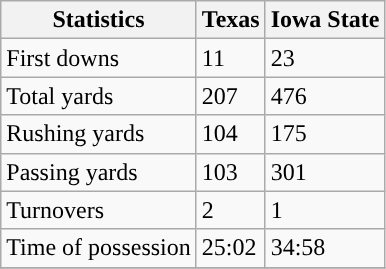<table class="wikitable" style="float: left;">
<tr>
<th>Statistics</th>
<th>Texas</th>
<th>Iowa State</th>
</tr>
<tr>
<td>First downs</td>
<td>11</td>
<td>23</td>
</tr>
<tr>
<td>Total yards</td>
<td>207</td>
<td>476</td>
</tr>
<tr>
<td>Rushing yards</td>
<td>104</td>
<td>175</td>
</tr>
<tr>
<td>Passing yards</td>
<td>103</td>
<td>301</td>
</tr>
<tr>
<td>Turnovers</td>
<td>2</td>
<td>1</td>
</tr>
<tr>
<td>Time of possession</td>
<td>25:02</td>
<td>34:58</td>
</tr>
<tr>
</tr>
</table>
